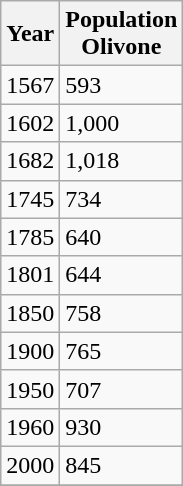<table class="wikitable">
<tr>
<th>Year</th>
<th>Population<br>Olivone</th>
</tr>
<tr>
<td>1567</td>
<td>593</td>
</tr>
<tr>
<td>1602</td>
<td>1,000</td>
</tr>
<tr>
<td>1682</td>
<td>1,018</td>
</tr>
<tr>
<td>1745</td>
<td>734</td>
</tr>
<tr>
<td>1785</td>
<td>640</td>
</tr>
<tr>
<td>1801</td>
<td>644</td>
</tr>
<tr>
<td>1850</td>
<td>758</td>
</tr>
<tr>
<td>1900</td>
<td>765</td>
</tr>
<tr>
<td>1950</td>
<td>707</td>
</tr>
<tr>
<td>1960</td>
<td>930</td>
</tr>
<tr>
<td>2000</td>
<td>845</td>
</tr>
<tr>
</tr>
</table>
